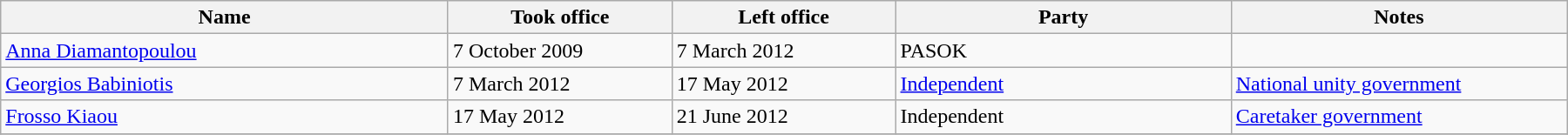<table class="wikitable">
<tr>
<th width="20%">Name</th>
<th width="10%">Took office</th>
<th width="10%">Left office</th>
<th width="15%">Party</th>
<th width="15%">Notes</th>
</tr>
<tr>
<td><a href='#'>Anna Diamantopoulou</a></td>
<td>7 October 2009</td>
<td>7 March 2012</td>
<td>PASOK</td>
<td></td>
</tr>
<tr>
<td><a href='#'>Georgios Babiniotis</a></td>
<td>7 March 2012</td>
<td>17 May 2012</td>
<td><a href='#'>Independent</a></td>
<td><a href='#'>National unity government</a></td>
</tr>
<tr>
<td><a href='#'>Frosso Kiaou</a></td>
<td>17 May 2012</td>
<td>21 June 2012</td>
<td>Independent</td>
<td><a href='#'>Caretaker government</a></td>
</tr>
<tr>
</tr>
</table>
